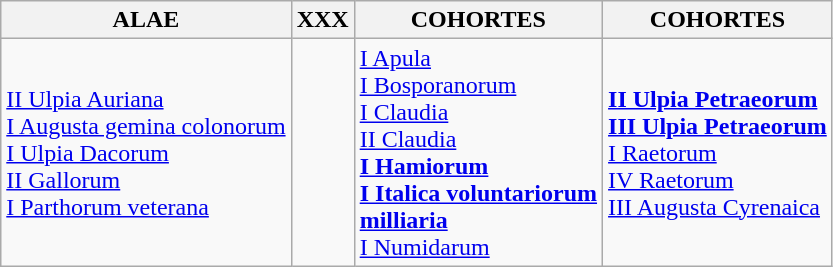<table class=wikitable>
<tr>
<th>ALAE</th>
<th>XXX</th>
<th>COHORTES</th>
<th>COHORTES</th>
</tr>
<tr>
<td><a href='#'>II Ulpia Auriana</a><br><a href='#'>I Augusta gemina colonorum</a><br><a href='#'>I Ulpia Dacorum</a><br><a href='#'>II Gallorum</a><br><a href='#'>I Parthorum veterana</a></td>
<td></td>
<td><a href='#'>I Apula</a> <br><a href='#'>I Bosporanorum</a><br><a href='#'>I Claudia</a>  <br><a href='#'>II Claudia</a><br><strong><a href='#'>I Hamiorum</a> </strong><br><strong><a href='#'>I Italica voluntariorum</a> </strong><br><strong><a href='#'>milliaria</a>  </strong><br><a href='#'>I Numidarum</a></td>
<td><strong><a href='#'>II Ulpia Petraeorum</a> </strong><br><strong><a href='#'>III Ulpia Petraeorum</a></strong>   <br><a href='#'>I Raetorum</a> <br><a href='#'>IV Raetorum</a> <br><a href='#'>III Augusta Cyrenaica</a>  </td>
</tr>
</table>
